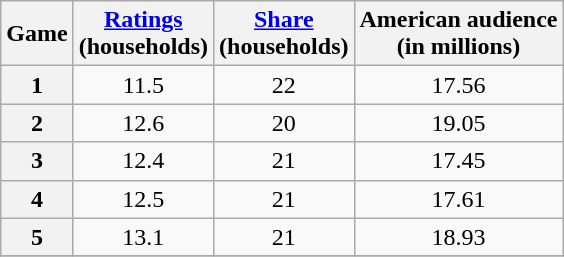<table class="wikitable" style="text-align:center;">
<tr>
<th>Game</th>
<th><a href='#'>Ratings</a><br>(households)</th>
<th><a href='#'>Share</a><br>(households)</th>
<th>American audience<br>(in millions)</th>
</tr>
<tr>
<th>1</th>
<td>11.5</td>
<td>22</td>
<td>17.56</td>
</tr>
<tr>
<th>2</th>
<td>12.6</td>
<td>20</td>
<td>19.05</td>
</tr>
<tr>
<th>3</th>
<td>12.4</td>
<td>21</td>
<td>17.45</td>
</tr>
<tr>
<th>4</th>
<td>12.5</td>
<td>21</td>
<td>17.61</td>
</tr>
<tr>
<th>5</th>
<td>13.1</td>
<td>21</td>
<td>18.93</td>
</tr>
<tr>
</tr>
</table>
